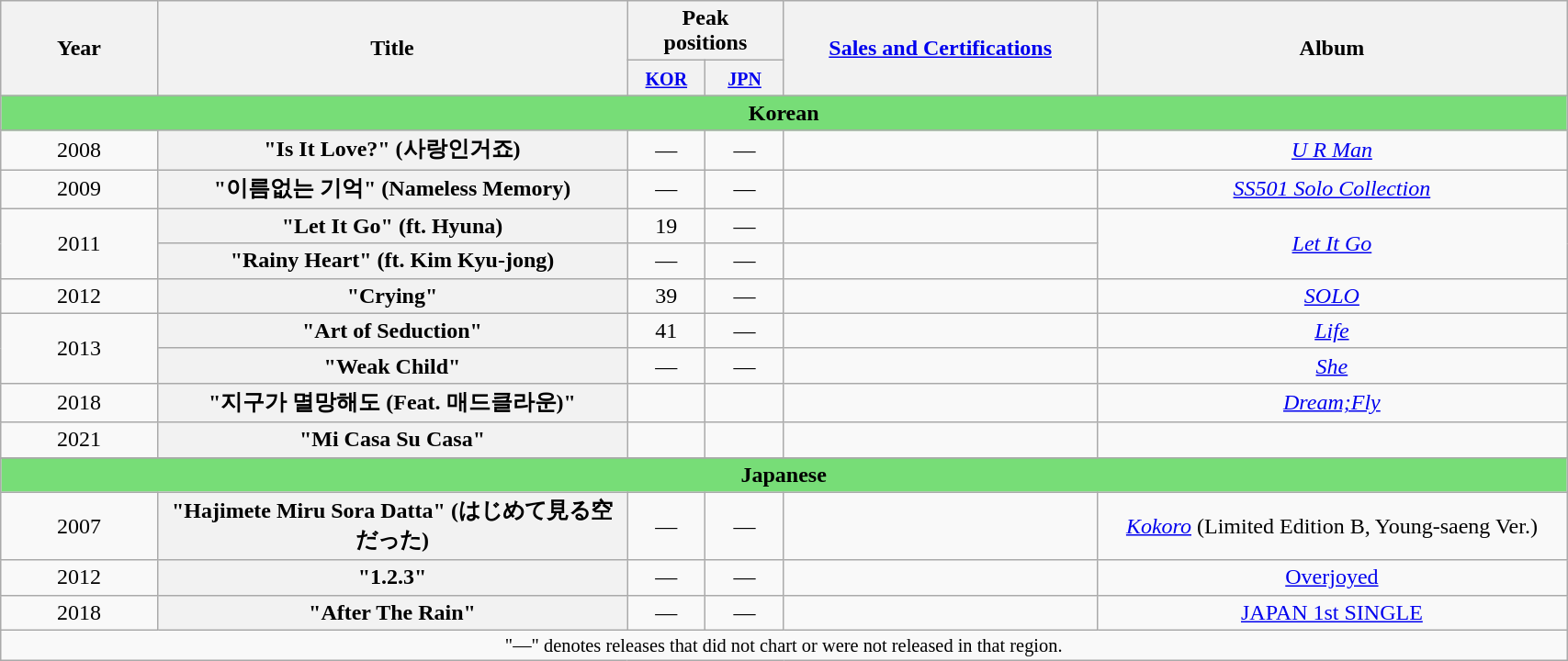<table class="wikitable plainrowheaders" style="width:90%; text-align:center;">
<tr>
<th rowspan=2 width=10%>Year</th>
<th rowspan="2" width=30%>Title</th>
<th colspan="2" width=10%>Peak<br>positions</th>
<th rowspan="2" width=20%><a href='#'>Sales and Certifications</a></th>
<th rowspan=2 width=30%>Album</th>
</tr>
<tr>
<th style="width:2.5em;"><small><strong><a href='#'>KOR</a></strong><br></small></th>
<th style="width:2.5em;"><small><strong><a href='#'>JPN</a></strong><br></small></th>
</tr>
<tr>
<th colspan=6 style="background:#77DD77;">Korean</th>
</tr>
<tr>
<td>2008</td>
<th scope=row>"Is It Love?" (사랑인거죠)</th>
<td>—</td>
<td>—</td>
<td></td>
<td><em><a href='#'>U R Man</a></em></td>
</tr>
<tr>
<td>2009</td>
<th scope=row>"이름없는 기억" (Nameless Memory)</th>
<td>—</td>
<td>—</td>
<td></td>
<td><em><a href='#'>SS501 Solo Collection</a></em></td>
</tr>
<tr>
<td rowspan=2>2011</td>
<th scope=row>"Let It Go" (ft. Hyuna)</th>
<td>19</td>
<td>—</td>
<td></td>
<td rowspan=2><em><a href='#'>Let It Go</a></em></td>
</tr>
<tr>
<th scope=row>"Rainy Heart" (ft. Kim Kyu-jong)</th>
<td>—</td>
<td>—</td>
<td></td>
</tr>
<tr>
<td>2012</td>
<th scope=row>"Crying"</th>
<td>39</td>
<td>—</td>
<td></td>
<td><em><a href='#'>SOLO</a></em></td>
</tr>
<tr>
<td rowspan=2>2013</td>
<th scope=row>"Art of Seduction"</th>
<td>41</td>
<td>—</td>
<td></td>
<td><em><a href='#'>Life</a></em></td>
</tr>
<tr>
<th scope=row>"Weak Child"</th>
<td>—</td>
<td>—</td>
<td></td>
<td><em><a href='#'>She</a></em></td>
</tr>
<tr>
<td>2018</td>
<th scope=row>"지구가 멸망해도 (Feat. 매드클라운)"</th>
<td></td>
<td></td>
<td></td>
<td><em><a href='#'>Dream;Fly</a></em></td>
</tr>
<tr>
<td>2021</td>
<th scope=row>"Mi Casa Su Casa"</th>
<td></td>
<td></td>
<td></td>
</tr>
<tr>
</tr>
<tr>
<th colspan=6 style="background:#77DD77;">Japanese</th>
</tr>
<tr>
<td>2007</td>
<th scope=row>"Hajimete Miru Sora Datta" (はじめて見る空だった)</th>
<td>—</td>
<td>—</td>
<td></td>
<td><em><a href='#'>Kokoro</a></em> (Limited Edition B, Young-saeng Ver.)</td>
</tr>
<tr>
<td>2012</td>
<th scope=row>"1.2.3"</th>
<td>—</td>
<td>—</td>
<td></td>
<td><a href='#'>Overjoyed</a></td>
</tr>
<tr>
<td>2018</td>
<th scope=row>"After The Rain"</th>
<td>—</td>
<td>—</td>
<td></td>
<td><a href='#'>JAPAN 1st SINGLE</a></td>
</tr>
<tr>
<td colspan="6" style="font-size: 85%;">"—" denotes releases that did not chart or were not released in that region.</td>
</tr>
</table>
